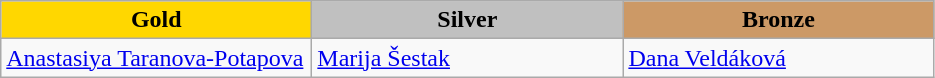<table class="wikitable" style="text-align:left">
<tr align="center">
<td width=200 bgcolor=gold><strong>Gold</strong></td>
<td width=200 bgcolor=silver><strong>Silver</strong></td>
<td width=200 bgcolor=CC9966><strong>Bronze</strong></td>
</tr>
<tr>
<td><a href='#'>Anastasiya Taranova-Potapova</a><br><em></em></td>
<td><a href='#'>Marija Šestak</a><br><em></em></td>
<td><a href='#'>Dana Veldáková</a><br><em></em></td>
</tr>
</table>
